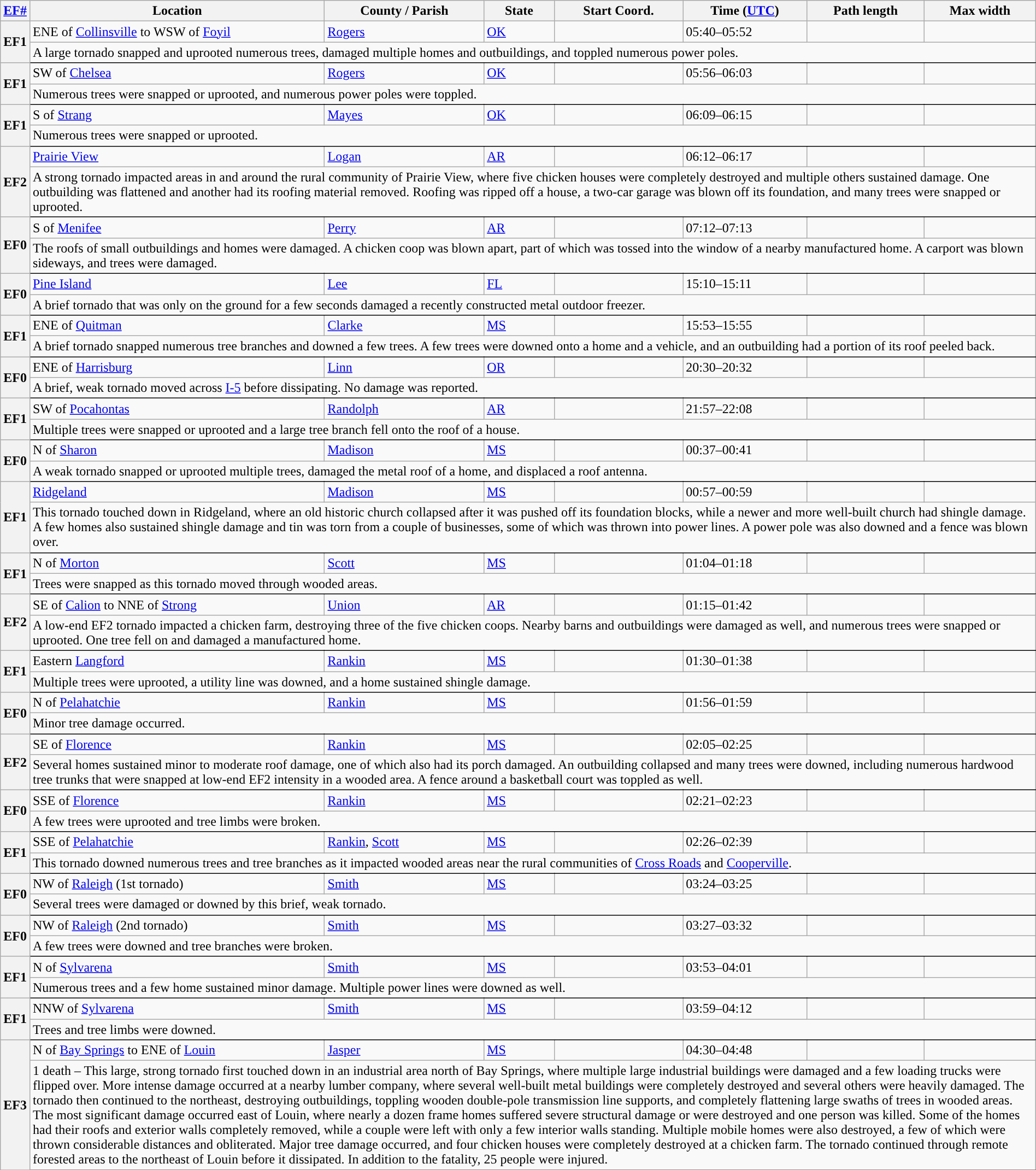<table class="wikitable sortable" style="width:100%;">
<tr>
<th scope="col" width="2%" align="center"><a href='#'>EF#</a></th>
<th scope="col" align="center" class="unsortable">Location</th>
<th scope="col" align="center" class="unsortable">County / Parish</th>
<th scope="col" align="center">State</th>
<th scope="col" align="center">Start Coord.</th>
<th scope="col" align="center">Time (<a href='#'>UTC</a>)</th>
<th scope="col" align="center">Path length</th>
<th scope="col" align="center">Max width</th>
</tr>
<tr>
<th scope="row" rowspan="2" style="background-color:#">EF1</th>
<td>ENE of <a href='#'>Collinsville</a> to WSW of <a href='#'>Foyil</a></td>
<td><a href='#'>Rogers</a></td>
<td><a href='#'>OK</a></td>
<td></td>
<td>05:40–05:52</td>
<td></td>
<td></td>
</tr>
<tr class="expand-child">
<td colspan="8" style=" border-bottom: 1px solid black;">A large tornado snapped and uprooted numerous trees, damaged multiple homes and outbuildings, and toppled numerous power poles.</td>
</tr>
<tr>
<th scope="row" rowspan="2" style="background-color:#">EF1</th>
<td>SW of <a href='#'>Chelsea</a></td>
<td><a href='#'>Rogers</a></td>
<td><a href='#'>OK</a></td>
<td></td>
<td>05:56–06:03</td>
<td></td>
<td></td>
</tr>
<tr class="expand-child">
<td colspan="8" style=" border-bottom: 1px solid black;">Numerous trees were snapped or uprooted, and numerous power poles were toppled.</td>
</tr>
<tr>
<th scope="row" rowspan="2" style="background-color:#">EF1</th>
<td>S of <a href='#'>Strang</a></td>
<td><a href='#'>Mayes</a></td>
<td><a href='#'>OK</a></td>
<td></td>
<td>06:09–06:15</td>
<td></td>
<td></td>
</tr>
<tr class="expand-child">
<td colspan="8" style=" border-bottom: 1px solid black;">Numerous trees were snapped or uprooted.</td>
</tr>
<tr>
<th scope="row" rowspan="2" style="background-color:#">EF2</th>
<td><a href='#'>Prairie View</a></td>
<td><a href='#'>Logan</a></td>
<td><a href='#'>AR</a></td>
<td></td>
<td>06:12–06:17</td>
<td></td>
<td></td>
</tr>
<tr class="expand-child">
<td colspan="8" style=" border-bottom: 1px solid black;">A strong tornado impacted areas in and around the rural community of Prairie View, where five chicken houses were completely destroyed and multiple others sustained damage. One outbuilding was flattened and another had its roofing material removed. Roofing was ripped off a house, a two-car garage was blown off its foundation, and many trees were snapped or uprooted.</td>
</tr>
<tr>
<th scope="row" rowspan="2" style="background-color:#">EF0</th>
<td>S of <a href='#'>Menifee</a></td>
<td><a href='#'>Perry</a></td>
<td><a href='#'>AR</a></td>
<td></td>
<td>07:12–07:13</td>
<td></td>
<td></td>
</tr>
<tr class="expand-child">
<td colspan="8" style=" border-bottom: 1px solid black;">The roofs of small outbuildings and homes were damaged. A chicken coop was blown apart, part of which was tossed into the window of a nearby manufactured home. A carport was blown sideways, and trees were damaged.</td>
</tr>
<tr>
<th scope="row" rowspan="2" style="background-color:#">EF0</th>
<td><a href='#'>Pine Island</a></td>
<td><a href='#'>Lee</a></td>
<td><a href='#'>FL</a></td>
<td></td>
<td>15:10–15:11</td>
<td></td>
<td></td>
</tr>
<tr class="expand-child">
<td colspan="8" style=" border-bottom: 1px solid black;">A brief tornado that was only on the ground for a few seconds damaged a recently constructed metal outdoor freezer.</td>
</tr>
<tr>
<th scope="row" rowspan="2" style="background-color:#">EF1</th>
<td>ENE of <a href='#'>Quitman</a></td>
<td><a href='#'>Clarke</a></td>
<td><a href='#'>MS</a></td>
<td></td>
<td>15:53–15:55</td>
<td></td>
<td></td>
</tr>
<tr class="expand-child">
<td colspan="8" style=" border-bottom: 1px solid black;">A brief tornado snapped numerous tree branches and downed a few trees. A few trees were downed onto a home and a vehicle, and an outbuilding had a portion of its roof peeled back.</td>
</tr>
<tr>
<th scope="row" rowspan="2" style="background-color:#">EF0</th>
<td>ENE of <a href='#'>Harrisburg</a></td>
<td><a href='#'>Linn</a></td>
<td><a href='#'>OR</a></td>
<td></td>
<td>20:30–20:32</td>
<td></td>
<td></td>
</tr>
<tr class="expand-child">
<td colspan="8" style=" border-bottom: 1px solid black;">A brief, weak tornado moved across <a href='#'>I-5</a> before dissipating. No damage was reported.</td>
</tr>
<tr>
<th scope="row" rowspan="2" style="background-color:#">EF1</th>
<td>SW of <a href='#'>Pocahontas</a></td>
<td><a href='#'>Randolph</a></td>
<td><a href='#'>AR</a></td>
<td></td>
<td>21:57–22:08</td>
<td></td>
<td></td>
</tr>
<tr class="expand-child">
<td colspan="8" style=" border-bottom: 1px solid black;">Multiple trees were snapped or uprooted and a large tree branch fell onto the roof of a house.</td>
</tr>
<tr>
<th scope="row" rowspan="2" style="background-color:#">EF0</th>
<td>N of <a href='#'>Sharon</a></td>
<td><a href='#'>Madison</a></td>
<td><a href='#'>MS</a></td>
<td></td>
<td>00:37–00:41</td>
<td></td>
<td></td>
</tr>
<tr class="expand-child">
<td colspan="8" style=" border-bottom: 1px solid black;">A weak tornado snapped or uprooted multiple trees, damaged the metal roof of a home, and displaced a roof antenna.</td>
</tr>
<tr>
<th scope="row" rowspan="2" style="background-color:#">EF1</th>
<td><a href='#'>Ridgeland</a></td>
<td><a href='#'>Madison</a></td>
<td><a href='#'>MS</a></td>
<td></td>
<td>00:57–00:59</td>
<td></td>
<td></td>
</tr>
<tr class="expand-child">
<td colspan="8" style=" border-bottom: 1px solid black;">This tornado touched down in Ridgeland, where an old historic church collapsed after it was pushed off its foundation blocks, while a newer and more well-built church had shingle damage. A few homes also sustained shingle damage and tin was torn from a couple of businesses, some of which was thrown into power lines. A power pole was also downed and a fence was blown over.</td>
</tr>
<tr>
<th scope="row" rowspan="2" style="background-color:#">EF1</th>
<td>N of <a href='#'>Morton</a></td>
<td><a href='#'>Scott</a></td>
<td><a href='#'>MS</a></td>
<td></td>
<td>01:04–01:18</td>
<td></td>
<td></td>
</tr>
<tr class="expand-child">
<td colspan="8" style=" border-bottom: 1px solid black;">Trees were snapped as this tornado moved through wooded areas.</td>
</tr>
<tr>
<th scope="row" rowspan="2" style="background-color:#">EF2</th>
<td>SE of <a href='#'>Calion</a> to NNE of <a href='#'>Strong</a></td>
<td><a href='#'>Union</a></td>
<td><a href='#'>AR</a></td>
<td></td>
<td>01:15–01:42</td>
<td></td>
<td></td>
</tr>
<tr class="expand-child">
<td colspan="8" style=" border-bottom: 1px solid black;">A low-end EF2 tornado impacted a chicken farm, destroying three of the five chicken coops. Nearby barns and outbuildings were damaged as well, and numerous trees were snapped or uprooted. One tree fell on and damaged a manufactured home.</td>
</tr>
<tr>
<th scope="row" rowspan="2" style="background-color:#">EF1</th>
<td>Eastern <a href='#'>Langford</a></td>
<td><a href='#'>Rankin</a></td>
<td><a href='#'>MS</a></td>
<td></td>
<td>01:30–01:38</td>
<td></td>
<td></td>
</tr>
<tr class="expand-child">
<td colspan="8" style=" border-bottom: 1px solid black;">Multiple trees were uprooted, a utility line was downed, and a home sustained shingle damage.</td>
</tr>
<tr>
<th scope="row" rowspan="2" style="background-color:#">EF0</th>
<td>N of <a href='#'>Pelahatchie</a></td>
<td><a href='#'>Rankin</a></td>
<td><a href='#'>MS</a></td>
<td></td>
<td>01:56–01:59</td>
<td></td>
<td></td>
</tr>
<tr class="expand-child">
<td colspan="8" style=" border-bottom: 1px solid black;">Minor tree damage occurred.</td>
</tr>
<tr>
<th scope="row" rowspan="2" style="background-color:#">EF2</th>
<td>SE of <a href='#'>Florence</a></td>
<td><a href='#'>Rankin</a></td>
<td><a href='#'>MS</a></td>
<td></td>
<td>02:05–02:25</td>
<td></td>
<td></td>
</tr>
<tr class="expand-child">
<td colspan="8" style=" border-bottom: 1px solid black;">Several homes sustained minor to moderate roof damage, one of which also had its porch damaged. An outbuilding collapsed and many trees were downed, including numerous hardwood tree trunks that were snapped at low-end EF2 intensity in a wooded area. A fence around a basketball court was toppled as well.</td>
</tr>
<tr>
<th scope="row" rowspan="2" style="background-color:#">EF0</th>
<td>SSE of <a href='#'>Florence</a></td>
<td><a href='#'>Rankin</a></td>
<td><a href='#'>MS</a></td>
<td></td>
<td>02:21–02:23</td>
<td></td>
<td></td>
</tr>
<tr class="expand-child">
<td colspan="8" style=" border-bottom: 1px solid black;">A few trees were uprooted and tree limbs were broken.</td>
</tr>
<tr>
<th scope="row" rowspan="2" style="background-color:#">EF1</th>
<td>SSE of <a href='#'>Pelahatchie</a></td>
<td><a href='#'>Rankin</a>, <a href='#'>Scott</a></td>
<td><a href='#'>MS</a></td>
<td></td>
<td>02:26–02:39</td>
<td></td>
<td></td>
</tr>
<tr class="expand-child">
<td colspan="8" style=" border-bottom: 1px solid black;">This tornado downed numerous trees and tree branches as it impacted wooded areas near the rural communities of <a href='#'>Cross Roads</a> and <a href='#'>Cooperville</a>.</td>
</tr>
<tr>
<th scope="row" rowspan="2" style="background-color:#">EF0</th>
<td>NW of <a href='#'>Raleigh</a> (1st tornado)</td>
<td><a href='#'>Smith</a></td>
<td><a href='#'>MS</a></td>
<td></td>
<td>03:24–03:25</td>
<td></td>
<td></td>
</tr>
<tr class="expand-child">
<td colspan="8" style=" border-bottom: 1px solid black;">Several trees were damaged or downed by this brief, weak tornado.</td>
</tr>
<tr>
<th scope="row" rowspan="2" style="background-color:#">EF0</th>
<td>NW of <a href='#'>Raleigh</a> (2nd tornado)</td>
<td><a href='#'>Smith</a></td>
<td><a href='#'>MS</a></td>
<td></td>
<td>03:27–03:32</td>
<td></td>
<td></td>
</tr>
<tr class="expand-child">
<td colspan="8" style=" border-bottom: 1px solid black;">A few trees were downed and tree branches were broken.</td>
</tr>
<tr>
<th scope="row" rowspan="2" style="background-color:#">EF1</th>
<td>N of <a href='#'>Sylvarena</a></td>
<td><a href='#'>Smith</a></td>
<td><a href='#'>MS</a></td>
<td></td>
<td>03:53–04:01</td>
<td></td>
<td></td>
</tr>
<tr class="expand-child">
<td colspan="8" style=" border-bottom: 1px solid black;">Numerous trees and a few home sustained minor damage. Multiple power lines were downed as well.</td>
</tr>
<tr>
<th scope="row" rowspan="2" style="background-color:#">EF1</th>
<td>NNW of <a href='#'>Sylvarena</a></td>
<td><a href='#'>Smith</a></td>
<td><a href='#'>MS</a></td>
<td></td>
<td>03:59–04:12</td>
<td></td>
<td></td>
</tr>
<tr class="expand-child">
<td colspan="8" style=" border-bottom: 1px solid black;">Trees and tree limbs were downed.</td>
</tr>
<tr>
<th scope="row" rowspan="2" style="background-color:#">EF3</th>
<td>N of <a href='#'>Bay Springs</a> to ENE of <a href='#'>Louin</a></td>
<td><a href='#'>Jasper</a></td>
<td><a href='#'>MS</a></td>
<td></td>
<td>04:30–04:48</td>
<td></td>
<td></td>
</tr>
<tr class="expand-child">
<td colspan="8" style=" border-bottom: 1px solid black;">1 death –  This large, strong tornado first touched down in an industrial area north of Bay Springs, where multiple large industrial buildings were damaged and a few loading trucks were flipped over. More intense damage occurred at a nearby lumber company, where several well-built metal buildings were completely destroyed and several others were heavily damaged. The tornado then continued to the northeast, destroying outbuildings, toppling wooden double-pole transmission line supports, and completely flattening large swaths of trees in wooded areas. The most significant damage occurred east of Louin, where nearly a dozen frame homes suffered severe structural damage or were destroyed and one person was killed. Some of the homes had their roofs and exterior walls completely removed, while a couple were left with only a few interior walls standing. Multiple mobile homes were also destroyed, a few of which were thrown considerable distances and obliterated. Major tree damage occurred, and four chicken houses were completely destroyed at a chicken farm. The tornado continued through remote forested areas to the northeast of Louin before it dissipated. In addition to the fatality, 25 people were injured.</td>
</tr>
<tr>
</tr>
</table>
